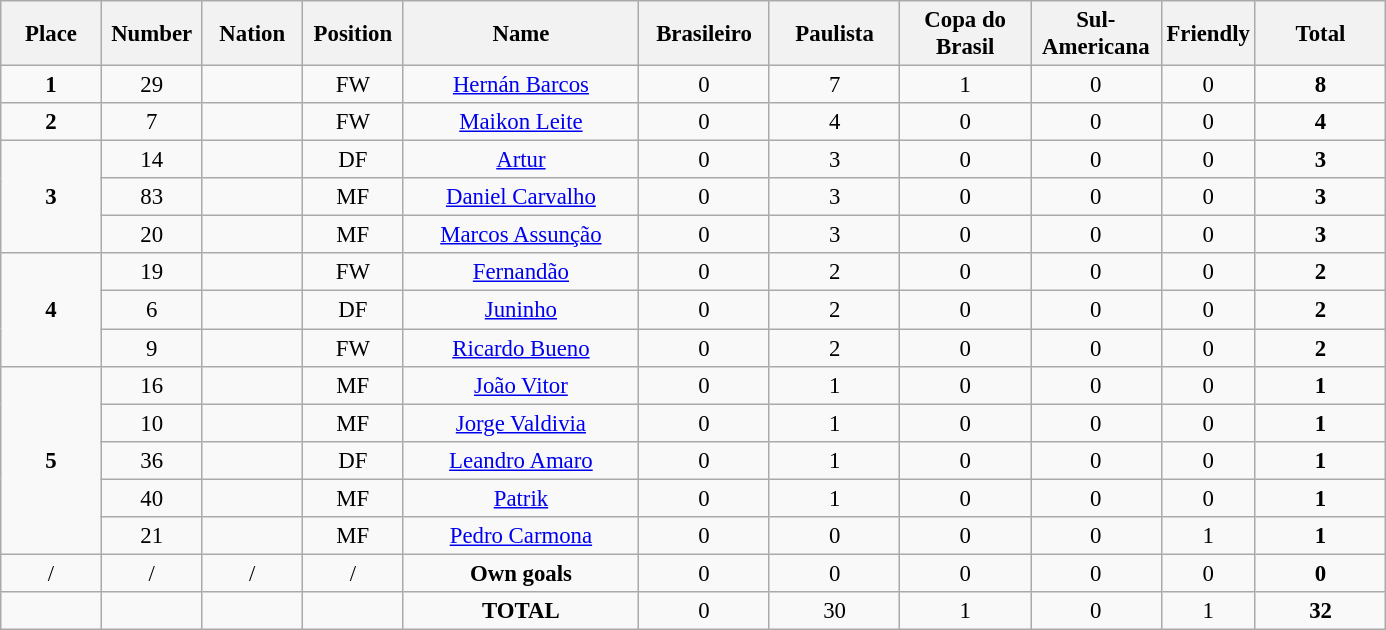<table class="wikitable" style="font-size: 95%; text-align: center;">
<tr>
<th width=60>Place</th>
<th width=60>Number</th>
<th width=60>Nation</th>
<th width=60>Position</th>
<th width=150>Name</th>
<th width=80>Brasileiro</th>
<th width=80>Paulista</th>
<th width=80>Copa do Brasil</th>
<th width=80>Sul-Americana</th>
<th witdh=80>Friendly</th>
<th width=80>Total</th>
</tr>
<tr>
<td><strong>1</strong></td>
<td>29</td>
<td></td>
<td>FW</td>
<td><a href='#'>Hernán Barcos</a></td>
<td>0</td>
<td>7</td>
<td>1</td>
<td>0</td>
<td>0</td>
<td><strong>8</strong></td>
</tr>
<tr>
<td><strong>2</strong></td>
<td>7</td>
<td></td>
<td>FW</td>
<td><a href='#'>Maikon Leite</a></td>
<td>0</td>
<td>4</td>
<td>0</td>
<td>0</td>
<td>0</td>
<td><strong>4</strong></td>
</tr>
<tr>
<td rowspan="3"><strong>3</strong></td>
<td>14</td>
<td></td>
<td>DF</td>
<td><a href='#'>Artur</a></td>
<td>0</td>
<td>3</td>
<td>0</td>
<td>0</td>
<td>0</td>
<td><strong>3</strong></td>
</tr>
<tr>
<td>83</td>
<td></td>
<td>MF</td>
<td><a href='#'>Daniel Carvalho</a></td>
<td>0</td>
<td>3</td>
<td>0</td>
<td>0</td>
<td>0</td>
<td><strong>3</strong></td>
</tr>
<tr>
<td>20</td>
<td></td>
<td>MF</td>
<td><a href='#'>Marcos Assunção</a></td>
<td>0</td>
<td>3</td>
<td>0</td>
<td>0</td>
<td>0</td>
<td><strong>3</strong></td>
</tr>
<tr>
<td rowspan="3"><strong>4</strong></td>
<td>19</td>
<td></td>
<td>FW</td>
<td><a href='#'>Fernandão</a></td>
<td>0</td>
<td>2</td>
<td>0</td>
<td>0</td>
<td>0</td>
<td><strong>2</strong></td>
</tr>
<tr>
<td>6</td>
<td></td>
<td>DF</td>
<td><a href='#'>Juninho</a></td>
<td>0</td>
<td>2</td>
<td>0</td>
<td>0</td>
<td>0</td>
<td><strong>2</strong></td>
</tr>
<tr>
<td>9</td>
<td></td>
<td>FW</td>
<td><a href='#'>Ricardo Bueno</a></td>
<td>0</td>
<td>2</td>
<td>0</td>
<td>0</td>
<td>0</td>
<td><strong>2</strong></td>
</tr>
<tr>
<td rowspan="5"><strong>5</strong></td>
<td>16</td>
<td></td>
<td>MF</td>
<td><a href='#'>João Vitor</a></td>
<td>0</td>
<td>1</td>
<td>0</td>
<td>0</td>
<td>0</td>
<td><strong>1</strong></td>
</tr>
<tr>
<td>10</td>
<td></td>
<td>MF</td>
<td><a href='#'>Jorge Valdivia</a></td>
<td>0</td>
<td>1</td>
<td>0</td>
<td>0</td>
<td>0</td>
<td><strong>1</strong></td>
</tr>
<tr>
<td>36</td>
<td></td>
<td>DF</td>
<td><a href='#'>Leandro Amaro</a></td>
<td>0</td>
<td>1</td>
<td>0</td>
<td>0</td>
<td>0</td>
<td><strong>1</strong></td>
</tr>
<tr>
<td>40</td>
<td></td>
<td>MF</td>
<td><a href='#'>Patrik</a></td>
<td>0</td>
<td>1</td>
<td>0</td>
<td>0</td>
<td>0</td>
<td><strong>1</strong></td>
</tr>
<tr>
<td>21</td>
<td></td>
<td>MF</td>
<td><a href='#'>Pedro Carmona</a></td>
<td>0</td>
<td>0</td>
<td>0</td>
<td>0</td>
<td>1</td>
<td><strong>1</strong></td>
</tr>
<tr>
<td>/</td>
<td>/</td>
<td>/</td>
<td>/</td>
<td><strong>Own goals</strong></td>
<td>0</td>
<td>0</td>
<td>0</td>
<td>0</td>
<td>0</td>
<td><strong>0</strong></td>
</tr>
<tr>
<td></td>
<td></td>
<td></td>
<td></td>
<td><strong>TOTAL</strong></td>
<td>0</td>
<td>30</td>
<td>1</td>
<td>0</td>
<td>1</td>
<td><strong>32</strong></td>
</tr>
</table>
